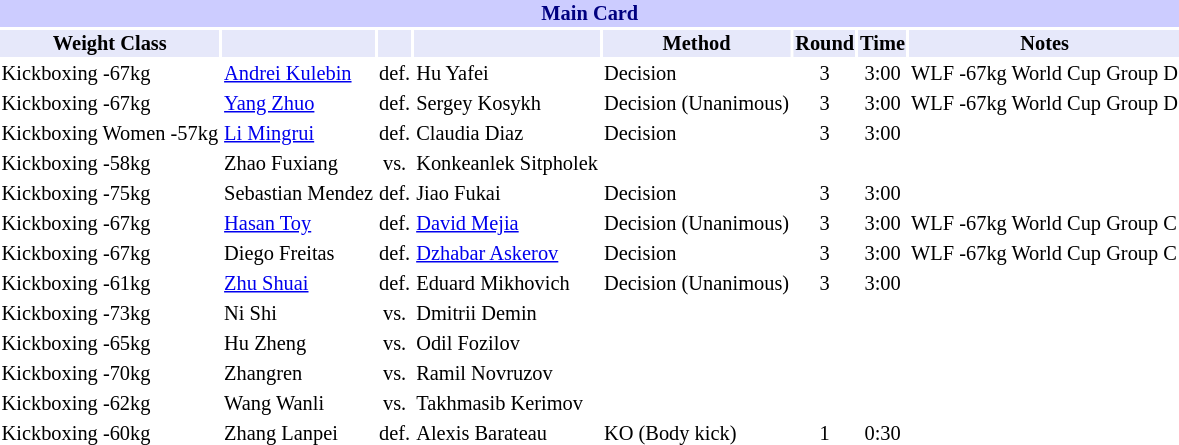<table class="toccolours" style="font-size: 85%;">
<tr>
<th colspan="8" style="background-color: #ccf; color: #000080; text-align: center;"><strong>Main Card</strong></th>
</tr>
<tr>
<th colspan="1" style="background-color: #E6E8FA; color: #000000; text-align: center;">Weight Class</th>
<th colspan="1" style="background-color: #E6E8FA; color: #000000; text-align: center;"></th>
<th colspan="1" style="background-color: #E6E8FA; color: #000000; text-align: center;"></th>
<th colspan="1" style="background-color: #E6E8FA; color: #000000; text-align: center;"></th>
<th colspan="1" style="background-color: #E6E8FA; color: #000000; text-align: center;">Method</th>
<th colspan="1" style="background-color: #E6E8FA; color: #000000; text-align: center;">Round</th>
<th colspan="1" style="background-color: #E6E8FA; color: #000000; text-align: center;">Time</th>
<th colspan="1" style="background-color: #E6E8FA; color: #000000; text-align: center;">Notes</th>
</tr>
<tr>
<td>Kickboxing -67kg</td>
<td> <a href='#'>Andrei Kulebin</a></td>
<td align=center>def.</td>
<td> Hu Yafei</td>
<td>Decision</td>
<td align=center>3</td>
<td align=center>3:00</td>
<td>WLF -67kg World Cup Group D</td>
</tr>
<tr>
<td>Kickboxing -67kg</td>
<td> <a href='#'>Yang Zhuo</a></td>
<td align=center>def.</td>
<td> Sergey Kosykh</td>
<td>Decision (Unanimous)</td>
<td align=center>3</td>
<td align=center>3:00</td>
<td>WLF -67kg World Cup Group D</td>
</tr>
<tr>
<td>Kickboxing Women -57kg</td>
<td> <a href='#'>Li Mingrui</a></td>
<td align=center>def.</td>
<td> Claudia Diaz</td>
<td>Decision</td>
<td align=center>3</td>
<td align=center>3:00</td>
</tr>
<tr>
<td>Kickboxing -58kg</td>
<td> Zhao Fuxiang</td>
<td align=center>vs.</td>
<td> Konkeanlek Sitpholek</td>
<td></td>
<td align=center></td>
<td align=center></td>
</tr>
<tr>
<td>Kickboxing -75kg</td>
<td> Sebastian Mendez</td>
<td align=center>def.</td>
<td> Jiao Fukai</td>
<td>Decision</td>
<td align=center>3</td>
<td align=center>3:00</td>
</tr>
<tr>
<td>Kickboxing -67kg</td>
<td> <a href='#'>Hasan Toy</a></td>
<td align=center>def.</td>
<td> <a href='#'>David Mejia</a></td>
<td>Decision (Unanimous)</td>
<td align=center>3</td>
<td align=center>3:00</td>
<td>WLF -67kg World Cup Group C</td>
</tr>
<tr>
<td>Kickboxing -67kg</td>
<td> Diego Freitas</td>
<td align=center>def.</td>
<td> <a href='#'>Dzhabar Askerov</a></td>
<td>Decision</td>
<td align=center>3</td>
<td align=center>3:00</td>
<td>WLF -67kg World Cup Group C</td>
</tr>
<tr>
<td>Kickboxing -61kg</td>
<td> <a href='#'>Zhu Shuai</a></td>
<td align=center>def.</td>
<td> Eduard Mikhovich</td>
<td>Decision (Unanimous)</td>
<td align=center>3</td>
<td align=center>3:00</td>
</tr>
<tr>
<td>Kickboxing -73kg</td>
<td> Ni Shi</td>
<td align=center>vs.</td>
<td> Dmitrii Demin</td>
<td></td>
<td align=center></td>
<td align=center></td>
</tr>
<tr>
<td>Kickboxing -65kg</td>
<td> Hu Zheng</td>
<td align=center>vs.</td>
<td> Odil Fozilov</td>
<td></td>
<td align=center></td>
<td align=center></td>
</tr>
<tr>
<td>Kickboxing -70kg</td>
<td> Zhangren</td>
<td align=center>vs.</td>
<td> Ramil Novruzov</td>
<td></td>
<td align=center></td>
<td align=center></td>
</tr>
<tr>
<td>Kickboxing -62kg</td>
<td> Wang Wanli</td>
<td align=center>vs.</td>
<td> Takhmasib Kerimov</td>
<td></td>
<td align=center></td>
<td align=center></td>
</tr>
<tr>
<td>Kickboxing -60kg</td>
<td> Zhang Lanpei</td>
<td align=center>def.</td>
<td> Alexis Barateau</td>
<td>KO (Body kick)</td>
<td align=center>1</td>
<td align=center>0:30</td>
</tr>
</table>
